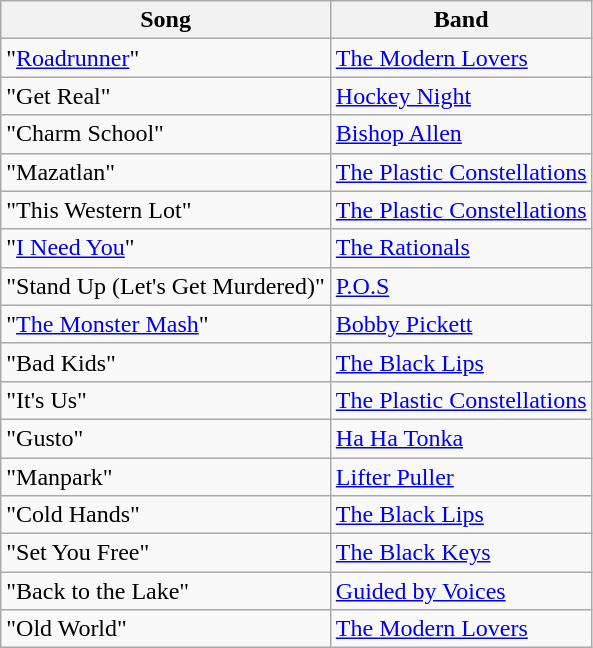<table class="wikitable">
<tr>
<th>Song</th>
<th>Band</th>
</tr>
<tr>
<td>"<a href='#'>Roadrunner</a>"</td>
<td><a href='#'>The Modern Lovers</a></td>
</tr>
<tr>
<td>"Get Real"</td>
<td><a href='#'>Hockey Night</a></td>
</tr>
<tr>
<td>"Charm School"</td>
<td><a href='#'>Bishop Allen</a></td>
</tr>
<tr>
<td>"Mazatlan"</td>
<td><a href='#'>The Plastic Constellations</a></td>
</tr>
<tr>
<td>"This Western Lot"</td>
<td><a href='#'>The Plastic Constellations</a></td>
</tr>
<tr>
<td>"<a href='#'>I Need You</a>"</td>
<td><a href='#'>The Rationals</a></td>
</tr>
<tr>
<td>"Stand Up (Let's Get Murdered)"</td>
<td><a href='#'>P.O.S</a></td>
</tr>
<tr>
<td>"<a href='#'>The Monster Mash</a>"</td>
<td><a href='#'>Bobby Pickett</a></td>
</tr>
<tr>
<td>"Bad Kids"</td>
<td><a href='#'>The Black Lips</a></td>
</tr>
<tr>
<td>"It's Us"</td>
<td><a href='#'>The Plastic Constellations</a></td>
</tr>
<tr>
<td>"Gusto"</td>
<td><a href='#'>Ha Ha Tonka</a></td>
</tr>
<tr>
<td>"Manpark"</td>
<td><a href='#'>Lifter Puller</a></td>
</tr>
<tr>
<td>"Cold Hands"</td>
<td><a href='#'>The Black Lips</a></td>
</tr>
<tr>
<td>"Set You Free"</td>
<td><a href='#'>The Black Keys</a></td>
</tr>
<tr>
<td>"Back to the Lake"</td>
<td><a href='#'>Guided by Voices</a></td>
</tr>
<tr>
<td>"Old World"</td>
<td><a href='#'>The Modern Lovers</a></td>
</tr>
</table>
